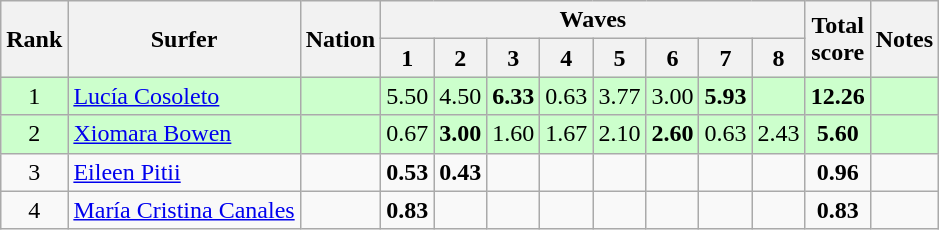<table class="wikitable sortable" style="text-align:center">
<tr>
<th rowspan=2>Rank</th>
<th rowspan=2>Surfer</th>
<th rowspan=2>Nation</th>
<th colspan=8>Waves</th>
<th rowspan=2>Total<br>score</th>
<th rowspan=2>Notes</th>
</tr>
<tr>
<th>1</th>
<th>2</th>
<th>3</th>
<th>4</th>
<th>5</th>
<th>6</th>
<th>7</th>
<th>8</th>
</tr>
<tr bgcolor=ccffcc>
<td>1</td>
<td align=left><a href='#'>Lucía Cosoleto</a></td>
<td align=left></td>
<td>5.50</td>
<td>4.50</td>
<td><strong>6.33</strong></td>
<td>0.63</td>
<td>3.77</td>
<td>3.00</td>
<td><strong>5.93</strong></td>
<td></td>
<td><strong>12.26</strong></td>
<td></td>
</tr>
<tr bgcolor=ccffcc>
<td>2</td>
<td align=left><a href='#'>Xiomara Bowen</a></td>
<td align=left></td>
<td>0.67</td>
<td><strong>3.00</strong></td>
<td>1.60</td>
<td>1.67</td>
<td>2.10</td>
<td><strong>2.60</strong></td>
<td>0.63</td>
<td>2.43</td>
<td><strong>5.60</strong></td>
<td></td>
</tr>
<tr>
<td>3</td>
<td align=left><a href='#'>Eileen Pitii</a></td>
<td align=left></td>
<td><strong>0.53</strong></td>
<td><strong>0.43</strong></td>
<td></td>
<td></td>
<td></td>
<td></td>
<td></td>
<td></td>
<td><strong>0.96</strong></td>
<td></td>
</tr>
<tr>
<td>4</td>
<td align=left><a href='#'>María Cristina Canales</a></td>
<td align=left></td>
<td><strong>0.83</strong></td>
<td></td>
<td></td>
<td></td>
<td></td>
<td></td>
<td></td>
<td></td>
<td><strong>0.83</strong></td>
<td></td>
</tr>
</table>
